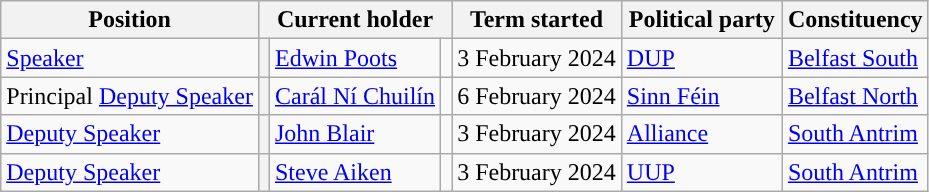<table class="wikitable">
<tr>
<th>Position</th>
<th colspan=3>Current holder</th>
<th>Term started</th>
<th width=100>Political party</th>
<th>Constituency</th>
</tr>
<tr>
<td><a href='#'>Speaker</a></td>
<th style="background-color: "></th>
<td><a href='#'>Edwin Poots</a></td>
<td></td>
<td>3 February 2024</td>
<td><a href='#'>DUP</a></td>
<td><a href='#'>Belfast South</a></td>
</tr>
<tr>
<td>Principal <a href='#'>Deputy Speaker</a></td>
<th style="background-color: "></th>
<td><a href='#'>Carál Ní Chuilín</a></td>
<td></td>
<td>6 February 2024</td>
<td><a href='#'>Sinn Féin</a></td>
<td><a href='#'>Belfast North</a></td>
</tr>
<tr>
<td><a href='#'>Deputy Speaker</a></td>
<th style="background-color: "></th>
<td><a href='#'>John Blair</a></td>
<td></td>
<td>3 February 2024</td>
<td><a href='#'>Alliance</a></td>
<td><a href='#'>South Antrim</a></td>
</tr>
<tr>
<td><a href='#'>Deputy Speaker</a></td>
<th style="background-color: "></th>
<td><a href='#'>Steve Aiken</a></td>
<td></td>
<td>3 February 2024</td>
<td><a href='#'>UUP</a></td>
<td><a href='#'>South Antrim</a></td>
</tr>
</table>
